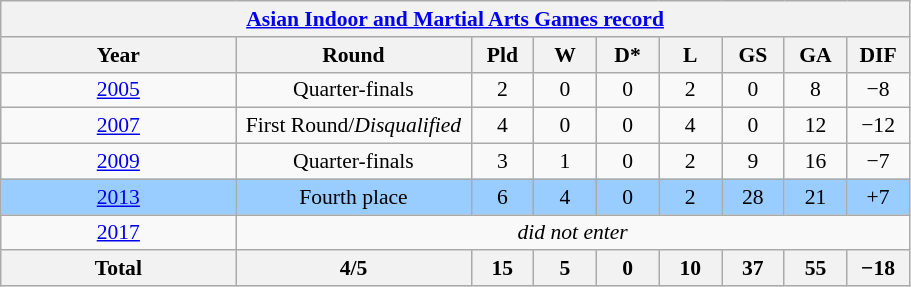<table class="wikitable" style="text-align: center;font-size:90%;">
<tr>
<th colspan=9><a href='#'>Asian Indoor and Martial Arts Games record</a></th>
</tr>
<tr>
<th width=150>Year</th>
<th width=150>Round</th>
<th width=35>Pld</th>
<th width=35>W</th>
<th width=35>D*</th>
<th width=35>L</th>
<th width=35>GS</th>
<th width=35>GA</th>
<th width=35>DIF</th>
</tr>
<tr>
<td> <a href='#'>2005</a></td>
<td>Quarter-finals</td>
<td>2</td>
<td>0</td>
<td>0</td>
<td>2</td>
<td>0</td>
<td>8</td>
<td>−8</td>
</tr>
<tr>
<td> <a href='#'>2007</a></td>
<td>First Round/<em>Disqualified</em></td>
<td>4</td>
<td>0</td>
<td>0</td>
<td>4</td>
<td>0</td>
<td>12</td>
<td>−12</td>
</tr>
<tr>
<td> <a href='#'>2009</a></td>
<td>Quarter-finals</td>
<td>3</td>
<td>1</td>
<td>0</td>
<td>2</td>
<td>9</td>
<td>16</td>
<td>−7</td>
</tr>
<tr bgcolor=#9acdff>
<td> <a href='#'>2013</a></td>
<td>Fourth place</td>
<td>6</td>
<td>4</td>
<td>0</td>
<td>2</td>
<td>28</td>
<td>21</td>
<td>+7</td>
</tr>
<tr>
<td> <a href='#'>2017</a></td>
<td colspan="8"><em>did not enter</em></td>
</tr>
<tr>
<th><strong>Total</strong></th>
<th>4/5</th>
<th>15</th>
<th>5</th>
<th>0</th>
<th>10</th>
<th>37</th>
<th>55</th>
<th>−18</th>
</tr>
</table>
